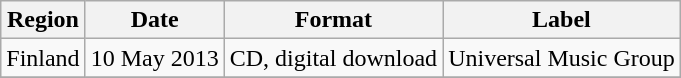<table class=wikitable>
<tr>
<th>Region</th>
<th>Date</th>
<th>Format</th>
<th>Label</th>
</tr>
<tr>
<td>Finland</td>
<td>10 May 2013</td>
<td>CD, digital download</td>
<td>Universal Music Group</td>
</tr>
<tr>
</tr>
</table>
